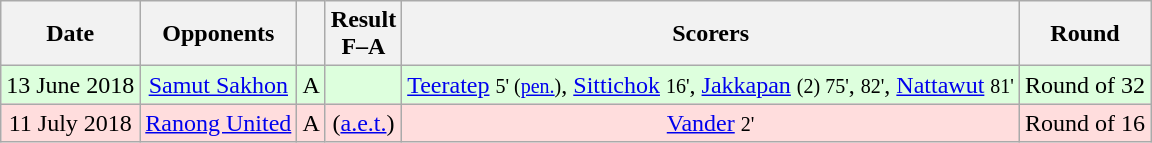<table class="wikitable" style="text-align:center">
<tr>
<th>Date</th>
<th>Opponents</th>
<th></th>
<th>Result<br>F–A</th>
<th>Scorers</th>
<th>Round</th>
</tr>
<tr bgcolor="#ddffdd">
<td nowrap>13 June 2018</td>
<td nowrap><a href='#'>Samut Sakhon</a></td>
<td>A</td>
<td nowrap></td>
<td nowrap><a href='#'>Teeratep</a> <small>5' (<a href='#'>pen.</a>)</small>, <a href='#'>Sittichok</a> <small>16'</small>, <a href='#'>Jakkapan</a> <small>(2) 75'</small>, <small>82'</small>, <a href='#'>Nattawut</a> <small>81'</small></td>
<td nowrap>Round of 32</td>
</tr>
<tr bgcolor="#ffdddd">
<td nowrap>11 July 2018</td>
<td nowrap><a href='#'>Ranong United</a></td>
<td>A</td>
<td nowrap> (<a href='#'>a.e.t.</a>)</td>
<td nowrap><a href='#'>Vander</a> <small>2'</small></td>
<td nowrap>Round of 16</td>
</tr>
</table>
